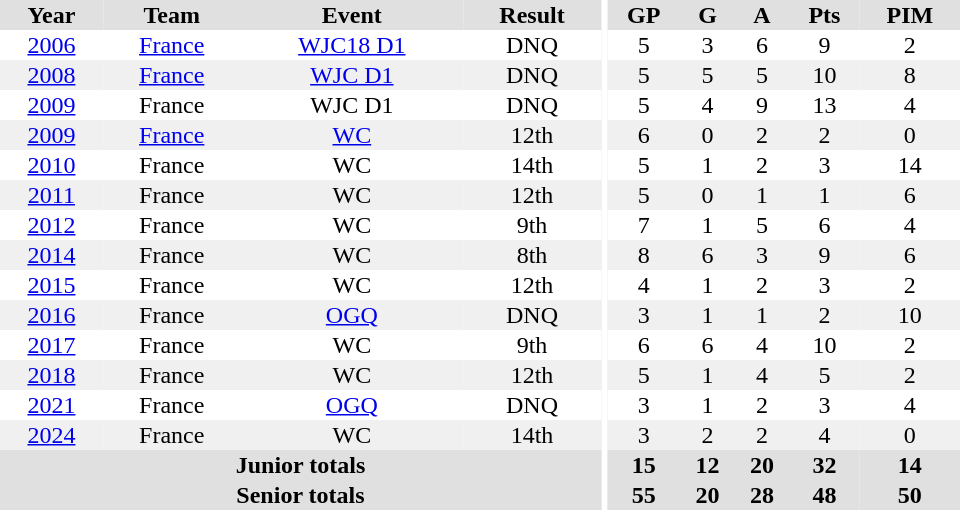<table border="0" cellpadding="1" cellspacing="0" style="text-align:center; width:40em">
<tr ALIGN="center" bgcolor="#e0e0e0">
<th>Year</th>
<th>Team</th>
<th>Event</th>
<th>Result</th>
<th rowspan="99" bgcolor="#fff"></th>
<th>GP</th>
<th>G</th>
<th>A</th>
<th>Pts</th>
<th>PIM</th>
</tr>
<tr>
<td><a href='#'>2006</a></td>
<td><a href='#'>France</a></td>
<td><a href='#'>WJC18 D1</a></td>
<td>DNQ</td>
<td>5</td>
<td>3</td>
<td>6</td>
<td>9</td>
<td>2</td>
</tr>
<tr bgcolor="#f0f0f0">
<td><a href='#'>2008</a></td>
<td><a href='#'>France</a></td>
<td><a href='#'>WJC D1</a></td>
<td>DNQ</td>
<td>5</td>
<td>5</td>
<td>5</td>
<td>10</td>
<td>8</td>
</tr>
<tr>
<td><a href='#'>2009</a></td>
<td>France</td>
<td>WJC D1</td>
<td>DNQ</td>
<td>5</td>
<td>4</td>
<td>9</td>
<td>13</td>
<td>4</td>
</tr>
<tr bgcolor="#f0f0f0">
<td><a href='#'>2009</a></td>
<td><a href='#'>France</a></td>
<td><a href='#'>WC</a></td>
<td>12th</td>
<td>6</td>
<td>0</td>
<td>2</td>
<td>2</td>
<td>0</td>
</tr>
<tr>
<td><a href='#'>2010</a></td>
<td>France</td>
<td>WC</td>
<td>14th</td>
<td>5</td>
<td>1</td>
<td>2</td>
<td>3</td>
<td>14</td>
</tr>
<tr bgcolor="#f0f0f0">
<td><a href='#'>2011</a></td>
<td>France</td>
<td>WC</td>
<td>12th</td>
<td>5</td>
<td>0</td>
<td>1</td>
<td>1</td>
<td>6</td>
</tr>
<tr>
<td><a href='#'>2012</a></td>
<td>France</td>
<td>WC</td>
<td>9th</td>
<td>7</td>
<td>1</td>
<td>5</td>
<td>6</td>
<td>4</td>
</tr>
<tr bgcolor="#f0f0f0">
<td><a href='#'>2014</a></td>
<td>France</td>
<td>WC</td>
<td>8th</td>
<td>8</td>
<td>6</td>
<td>3</td>
<td>9</td>
<td>6</td>
</tr>
<tr>
<td><a href='#'>2015</a></td>
<td>France</td>
<td>WC</td>
<td>12th</td>
<td>4</td>
<td>1</td>
<td>2</td>
<td>3</td>
<td>2</td>
</tr>
<tr bgcolor="#f0f0f0">
<td><a href='#'>2016</a></td>
<td>France</td>
<td><a href='#'>OGQ</a></td>
<td>DNQ</td>
<td>3</td>
<td>1</td>
<td>1</td>
<td>2</td>
<td>10</td>
</tr>
<tr>
<td><a href='#'>2017</a></td>
<td>France</td>
<td>WC</td>
<td>9th</td>
<td>6</td>
<td>6</td>
<td>4</td>
<td>10</td>
<td>2</td>
</tr>
<tr bgcolor="#f0f0f0">
<td><a href='#'>2018</a></td>
<td>France</td>
<td>WC</td>
<td>12th</td>
<td>5</td>
<td>1</td>
<td>4</td>
<td>5</td>
<td>2</td>
</tr>
<tr>
<td><a href='#'>2021</a></td>
<td>France</td>
<td><a href='#'>OGQ</a></td>
<td>DNQ</td>
<td>3</td>
<td>1</td>
<td>2</td>
<td>3</td>
<td>4</td>
</tr>
<tr bgcolor="#f0f0f0">
<td><a href='#'>2024</a></td>
<td>France</td>
<td>WC</td>
<td>14th</td>
<td>3</td>
<td>2</td>
<td>2</td>
<td>4</td>
<td>0</td>
</tr>
<tr bgcolor="#e0e0e0">
<th colspan=4>Junior totals</th>
<th>15</th>
<th>12</th>
<th>20</th>
<th>32</th>
<th>14</th>
</tr>
<tr bgcolor="#e0e0e0">
<th colspan=4>Senior totals</th>
<th>55</th>
<th>20</th>
<th>28</th>
<th>48</th>
<th>50</th>
</tr>
</table>
